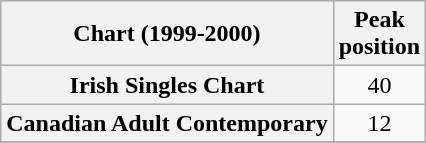<table class="wikitable sortable plainrowheaders">
<tr>
<th scope="col">Chart (1999-2000)</th>
<th scope="col">Peak<br>position</th>
</tr>
<tr>
<th scope="row">Irish Singles Chart</th>
<td style="text-align:center;">40</td>
</tr>
<tr>
<th scope="row">Canadian Adult Contemporary</th>
<td style="text-align:center;">12</td>
</tr>
<tr>
</tr>
</table>
